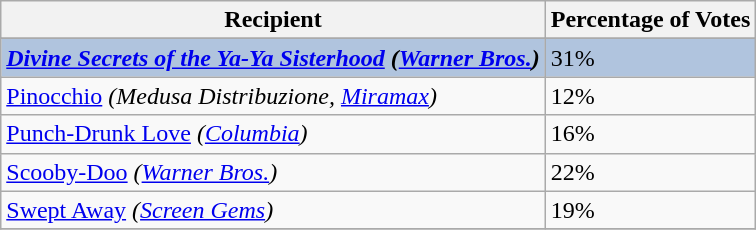<table class="wikitable sortable plainrowheaders" align="centre">
<tr>
<th>Recipient</th>
<th>Percentage of Votes</th>
</tr>
<tr>
</tr>
<tr style="background:#B0C4DE;">
<td><strong><em><a href='#'>Divine Secrets of the Ya-Ya Sisterhood</a><em> (<a href='#'>Warner Bros.</a>)<strong></td>
<td></strong>31%<strong></td>
</tr>
<tr>
<td></em><a href='#'>Pinocchio</a><em> (Medusa Distribuzione, <a href='#'>Miramax</a>)</td>
<td>12%</td>
</tr>
<tr>
<td></em><a href='#'>Punch-Drunk Love</a><em> (<a href='#'>Columbia</a>)</td>
<td>16%</td>
</tr>
<tr>
<td></em><a href='#'>Scooby-Doo</a><em> (<a href='#'>Warner Bros.</a>)</td>
<td>22%</td>
</tr>
<tr>
<td></em><a href='#'>Swept Away</a><em> (<a href='#'>Screen Gems</a>)</td>
<td>19%</td>
</tr>
<tr>
</tr>
</table>
